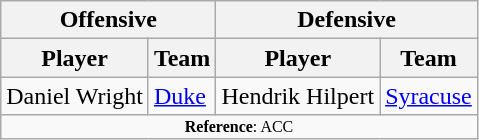<table class="wikitable">
<tr>
<th colspan="2">Offensive</th>
<th colspan="2">Defensive</th>
</tr>
<tr>
<th>Player</th>
<th>Team</th>
<th>Player</th>
<th>Team</th>
</tr>
<tr>
<td>Daniel Wright</td>
<td><a href='#'>Duke</a></td>
<td>Hendrik Hilpert</td>
<td><a href='#'>Syracuse</a></td>
</tr>
<tr>
<td colspan="12"  style="font-size:8pt; text-align:center;"><strong>Reference</strong>: ACC</td>
</tr>
</table>
